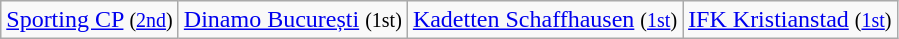<table class="wikitable">
<tr>
<td> <a href='#'>Sporting CP</a>  <small>(<a href='#'>2nd</a>)</small></td>
<td> <a href='#'>Dinamo București</a> <small>(1st)</small></td>
<td> <a href='#'>Kadetten Schaffhausen</a> <small>(<a href='#'>1st</a>)</small></td>
<td> <a href='#'>IFK Kristianstad</a> <small>(<a href='#'>1st</a>)</small></td>
</tr>
</table>
